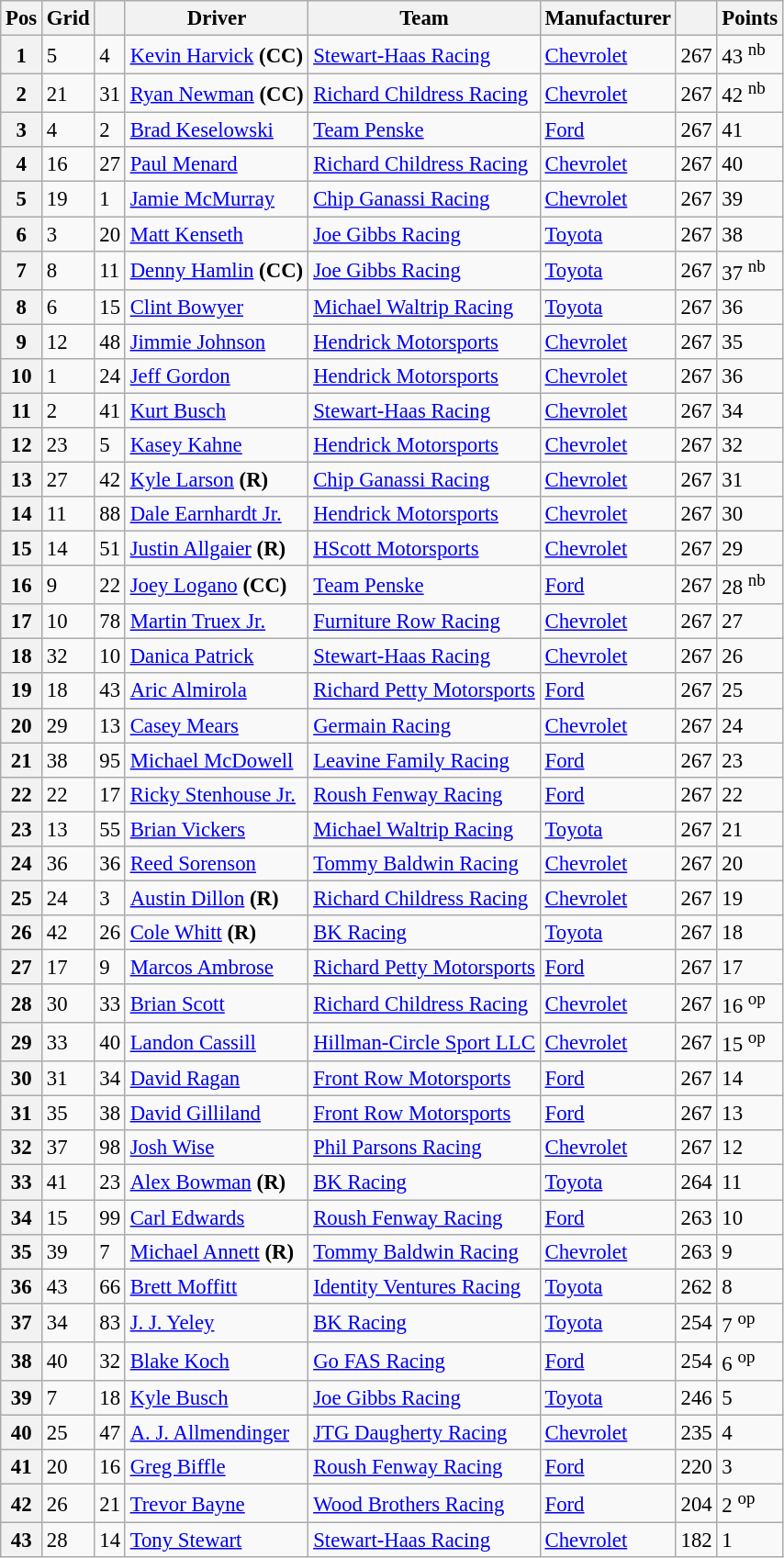<table class="wikitable" style="font-size:95%">
<tr>
<th>Pos</th>
<th>Grid</th>
<th></th>
<th>Driver</th>
<th>Team</th>
<th>Manufacturer</th>
<th></th>
<th>Points</th>
</tr>
<tr>
<th>1</th>
<td>5</td>
<td>4</td>
<td><a href='#'>Kevin Harvick</a> <strong>(CC)</strong></td>
<td><a href='#'>Stewart-Haas Racing</a></td>
<td><a href='#'>Chevrolet</a></td>
<td>267</td>
<td>43 <sup>nb</sup></td>
</tr>
<tr>
<th>2</th>
<td>21</td>
<td>31</td>
<td><a href='#'>Ryan Newman</a> <strong>(CC)</strong></td>
<td><a href='#'>Richard Childress Racing</a></td>
<td><a href='#'>Chevrolet</a></td>
<td>267</td>
<td>42 <sup>nb</sup></td>
</tr>
<tr>
<th>3</th>
<td>4</td>
<td>2</td>
<td><a href='#'>Brad Keselowski</a></td>
<td><a href='#'>Team Penske</a></td>
<td><a href='#'>Ford</a></td>
<td>267</td>
<td>41</td>
</tr>
<tr>
<th>4</th>
<td>16</td>
<td>27</td>
<td><a href='#'>Paul Menard</a></td>
<td><a href='#'>Richard Childress Racing</a></td>
<td><a href='#'>Chevrolet</a></td>
<td>267</td>
<td>40</td>
</tr>
<tr>
<th>5</th>
<td>19</td>
<td>1</td>
<td><a href='#'>Jamie McMurray</a></td>
<td><a href='#'>Chip Ganassi Racing</a></td>
<td><a href='#'>Chevrolet</a></td>
<td>267</td>
<td>39</td>
</tr>
<tr>
<th>6</th>
<td>3</td>
<td>20</td>
<td><a href='#'>Matt Kenseth</a></td>
<td><a href='#'>Joe Gibbs Racing</a></td>
<td><a href='#'>Toyota</a></td>
<td>267</td>
<td>38</td>
</tr>
<tr>
<th>7</th>
<td>8</td>
<td>11</td>
<td><a href='#'>Denny Hamlin</a> <strong>(CC)</strong></td>
<td><a href='#'>Joe Gibbs Racing</a></td>
<td><a href='#'>Toyota</a></td>
<td>267</td>
<td>37 <sup>nb</sup></td>
</tr>
<tr>
<th>8</th>
<td>6</td>
<td>15</td>
<td><a href='#'>Clint Bowyer</a></td>
<td><a href='#'>Michael Waltrip Racing</a></td>
<td><a href='#'>Toyota</a></td>
<td>267</td>
<td>36</td>
</tr>
<tr>
<th>9</th>
<td>12</td>
<td>48</td>
<td><a href='#'>Jimmie Johnson</a></td>
<td><a href='#'>Hendrick Motorsports</a></td>
<td><a href='#'>Chevrolet</a></td>
<td>267</td>
<td>35</td>
</tr>
<tr>
<th>10</th>
<td>1</td>
<td>24</td>
<td><a href='#'>Jeff Gordon</a></td>
<td><a href='#'>Hendrick Motorsports</a></td>
<td><a href='#'>Chevrolet</a></td>
<td>267</td>
<td>36</td>
</tr>
<tr>
<th>11</th>
<td>2</td>
<td>41</td>
<td><a href='#'>Kurt Busch</a></td>
<td><a href='#'>Stewart-Haas Racing</a></td>
<td><a href='#'>Chevrolet</a></td>
<td>267</td>
<td>34</td>
</tr>
<tr>
<th>12</th>
<td>23</td>
<td>5</td>
<td><a href='#'>Kasey Kahne</a></td>
<td><a href='#'>Hendrick Motorsports</a></td>
<td><a href='#'>Chevrolet</a></td>
<td>267</td>
<td>32</td>
</tr>
<tr>
<th>13</th>
<td>27</td>
<td>42</td>
<td><a href='#'>Kyle Larson</a> <strong>(R)</strong></td>
<td><a href='#'>Chip Ganassi Racing</a></td>
<td><a href='#'>Chevrolet</a></td>
<td>267</td>
<td>31</td>
</tr>
<tr>
<th>14</th>
<td>11</td>
<td>88</td>
<td><a href='#'>Dale Earnhardt Jr.</a></td>
<td><a href='#'>Hendrick Motorsports</a></td>
<td><a href='#'>Chevrolet</a></td>
<td>267</td>
<td>30</td>
</tr>
<tr>
<th>15</th>
<td>14</td>
<td>51</td>
<td><a href='#'>Justin Allgaier</a> <strong>(R)</strong></td>
<td><a href='#'>HScott Motorsports</a></td>
<td><a href='#'>Chevrolet</a></td>
<td>267</td>
<td>29</td>
</tr>
<tr>
<th>16</th>
<td>9</td>
<td>22</td>
<td><a href='#'>Joey Logano</a> <strong>(CC)</strong></td>
<td><a href='#'>Team Penske</a></td>
<td><a href='#'>Ford</a></td>
<td>267</td>
<td>28 <sup>nb</sup></td>
</tr>
<tr>
<th>17</th>
<td>10</td>
<td>78</td>
<td><a href='#'>Martin Truex Jr.</a></td>
<td><a href='#'>Furniture Row Racing</a></td>
<td><a href='#'>Chevrolet</a></td>
<td>267</td>
<td>27</td>
</tr>
<tr>
<th>18</th>
<td>32</td>
<td>10</td>
<td><a href='#'>Danica Patrick</a></td>
<td><a href='#'>Stewart-Haas Racing</a></td>
<td><a href='#'>Chevrolet</a></td>
<td>267</td>
<td>26</td>
</tr>
<tr>
<th>19</th>
<td>18</td>
<td>43</td>
<td><a href='#'>Aric Almirola</a></td>
<td><a href='#'>Richard Petty Motorsports</a></td>
<td><a href='#'>Ford</a></td>
<td>267</td>
<td>25</td>
</tr>
<tr>
<th>20</th>
<td>29</td>
<td>13</td>
<td><a href='#'>Casey Mears</a></td>
<td><a href='#'>Germain Racing</a></td>
<td><a href='#'>Chevrolet</a></td>
<td>267</td>
<td>24</td>
</tr>
<tr>
<th>21</th>
<td>38</td>
<td>95</td>
<td><a href='#'>Michael McDowell</a></td>
<td><a href='#'>Leavine Family Racing</a></td>
<td><a href='#'>Ford</a></td>
<td>267</td>
<td>23</td>
</tr>
<tr>
<th>22</th>
<td>22</td>
<td>17</td>
<td><a href='#'>Ricky Stenhouse Jr.</a></td>
<td><a href='#'>Roush Fenway Racing</a></td>
<td><a href='#'>Ford</a></td>
<td>267</td>
<td>22</td>
</tr>
<tr>
<th>23</th>
<td>13</td>
<td>55</td>
<td><a href='#'>Brian Vickers</a></td>
<td><a href='#'>Michael Waltrip Racing</a></td>
<td><a href='#'>Toyota</a></td>
<td>267</td>
<td>21</td>
</tr>
<tr>
<th>24</th>
<td>36</td>
<td>36</td>
<td><a href='#'>Reed Sorenson</a></td>
<td><a href='#'>Tommy Baldwin Racing</a></td>
<td><a href='#'>Chevrolet</a></td>
<td>267</td>
<td>20</td>
</tr>
<tr>
<th>25</th>
<td>24</td>
<td>3</td>
<td><a href='#'>Austin Dillon</a> <strong>(R)</strong></td>
<td><a href='#'>Richard Childress Racing</a></td>
<td><a href='#'>Chevrolet</a></td>
<td>267</td>
<td>19</td>
</tr>
<tr>
<th>26</th>
<td>42</td>
<td>26</td>
<td><a href='#'>Cole Whitt</a> <strong>(R)</strong></td>
<td><a href='#'>BK Racing</a></td>
<td><a href='#'>Toyota</a></td>
<td>267</td>
<td>18</td>
</tr>
<tr>
<th>27</th>
<td>17</td>
<td>9</td>
<td><a href='#'>Marcos Ambrose</a></td>
<td><a href='#'>Richard Petty Motorsports</a></td>
<td><a href='#'>Ford</a></td>
<td>267</td>
<td>17</td>
</tr>
<tr>
<th>28</th>
<td>30</td>
<td>33</td>
<td><a href='#'>Brian Scott</a></td>
<td><a href='#'>Richard Childress Racing</a></td>
<td><a href='#'>Chevrolet</a></td>
<td>267</td>
<td>16 <sup>op</sup></td>
</tr>
<tr>
<th>29</th>
<td>33</td>
<td>40</td>
<td><a href='#'>Landon Cassill</a></td>
<td><a href='#'>Hillman-Circle Sport LLC</a></td>
<td><a href='#'>Chevrolet</a></td>
<td>267</td>
<td>15 <sup>op</sup></td>
</tr>
<tr>
<th>30</th>
<td>31</td>
<td>34</td>
<td><a href='#'>David Ragan</a></td>
<td><a href='#'>Front Row Motorsports</a></td>
<td><a href='#'>Ford</a></td>
<td>267</td>
<td>14</td>
</tr>
<tr>
<th>31</th>
<td>35</td>
<td>38</td>
<td><a href='#'>David Gilliland</a></td>
<td><a href='#'>Front Row Motorsports</a></td>
<td><a href='#'>Ford</a></td>
<td>267</td>
<td>13</td>
</tr>
<tr>
<th>32</th>
<td>37</td>
<td>98</td>
<td><a href='#'>Josh Wise</a></td>
<td><a href='#'>Phil Parsons Racing</a></td>
<td><a href='#'>Chevrolet</a></td>
<td>267</td>
<td>12</td>
</tr>
<tr>
<th>33</th>
<td>41</td>
<td>23</td>
<td><a href='#'>Alex Bowman</a> <strong>(R)</strong></td>
<td><a href='#'>BK Racing</a></td>
<td><a href='#'>Toyota</a></td>
<td>264</td>
<td>11</td>
</tr>
<tr>
<th>34</th>
<td>15</td>
<td>99</td>
<td><a href='#'>Carl Edwards</a></td>
<td><a href='#'>Roush Fenway Racing</a></td>
<td><a href='#'>Ford</a></td>
<td>263</td>
<td>10</td>
</tr>
<tr>
<th>35</th>
<td>39</td>
<td>7</td>
<td><a href='#'>Michael Annett</a> <strong>(R)</strong></td>
<td><a href='#'>Tommy Baldwin Racing</a></td>
<td><a href='#'>Chevrolet</a></td>
<td>263</td>
<td>9</td>
</tr>
<tr>
<th>36</th>
<td>43</td>
<td>66</td>
<td><a href='#'>Brett Moffitt</a></td>
<td><a href='#'>Identity Ventures Racing</a></td>
<td><a href='#'>Toyota</a></td>
<td>262</td>
<td>8</td>
</tr>
<tr>
<th>37</th>
<td>34</td>
<td>83</td>
<td><a href='#'>J. J. Yeley</a></td>
<td><a href='#'>BK Racing</a></td>
<td><a href='#'>Toyota</a></td>
<td>254</td>
<td>7 <sup>op</sup></td>
</tr>
<tr>
<th>38</th>
<td>40</td>
<td>32</td>
<td><a href='#'>Blake Koch</a></td>
<td><a href='#'>Go FAS Racing</a></td>
<td><a href='#'>Ford</a></td>
<td>254</td>
<td>6 <sup>op</sup></td>
</tr>
<tr>
<th>39</th>
<td>7</td>
<td>18</td>
<td><a href='#'>Kyle Busch</a></td>
<td><a href='#'>Joe Gibbs Racing</a></td>
<td><a href='#'>Toyota</a></td>
<td>246</td>
<td>5</td>
</tr>
<tr>
<th>40</th>
<td>25</td>
<td>47</td>
<td><a href='#'>A. J. Allmendinger</a></td>
<td><a href='#'>JTG Daugherty Racing</a></td>
<td><a href='#'>Chevrolet</a></td>
<td>235</td>
<td>4</td>
</tr>
<tr>
<th>41</th>
<td>20</td>
<td>16</td>
<td><a href='#'>Greg Biffle</a></td>
<td><a href='#'>Roush Fenway Racing</a></td>
<td><a href='#'>Ford</a></td>
<td>220</td>
<td>3</td>
</tr>
<tr>
<th>42</th>
<td>26</td>
<td>21</td>
<td><a href='#'>Trevor Bayne</a></td>
<td><a href='#'>Wood Brothers Racing</a></td>
<td><a href='#'>Ford</a></td>
<td>204</td>
<td>2 <sup>op</sup></td>
</tr>
<tr>
<th>43</th>
<td>28</td>
<td>14</td>
<td><a href='#'>Tony Stewart</a></td>
<td><a href='#'>Stewart-Haas Racing</a></td>
<td><a href='#'>Chevrolet</a></td>
<td>182</td>
<td>1</td>
</tr>
</table>
